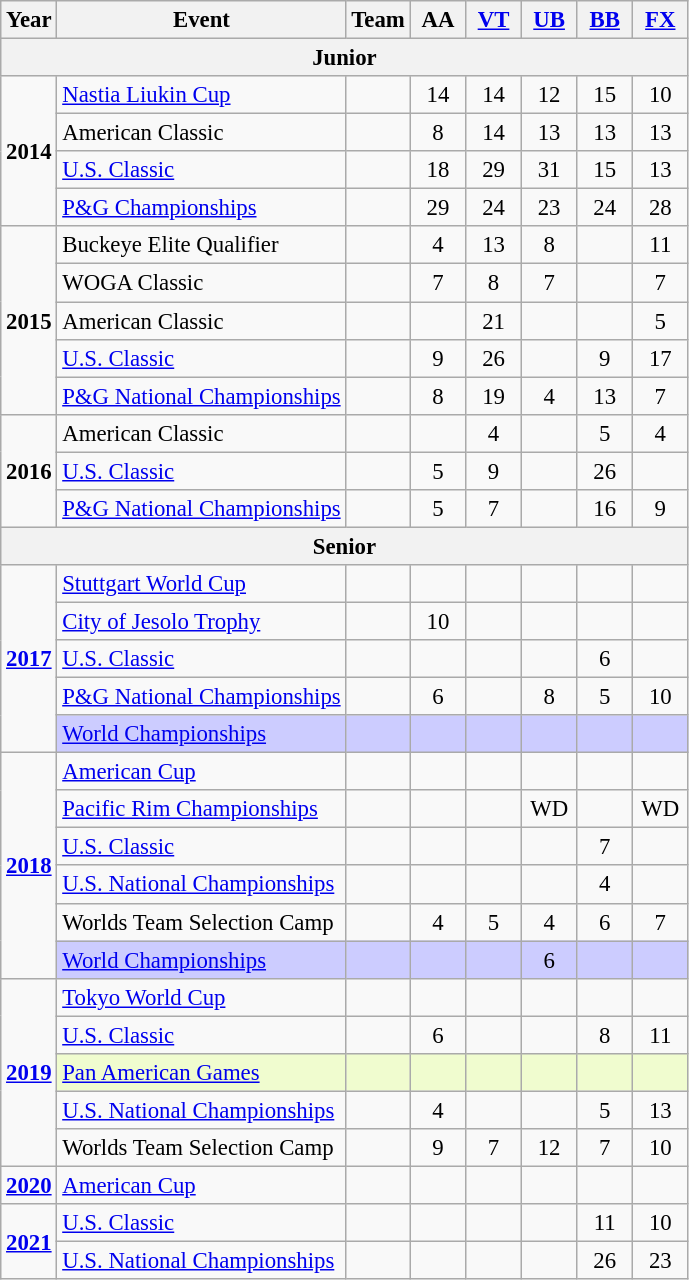<table class="wikitable" style="text-align:center; font-size:95%;">
<tr>
<th align=center>Year</th>
<th align=center>Event</th>
<th style="width:30px;">Team</th>
<th style="width:30px;">AA</th>
<th style="width:30px;"><a href='#'>VT</a></th>
<th style="width:30px;"><a href='#'>UB</a></th>
<th style="width:30px;"><a href='#'>BB</a></th>
<th style="width:30px;"><a href='#'>FX</a></th>
</tr>
<tr>
<th colspan="8"><strong>Junior</strong></th>
</tr>
<tr>
<td rowspan="4"><strong>2014</strong></td>
<td align=left><a href='#'>Nastia Liukin Cup</a></td>
<td></td>
<td>14</td>
<td>14</td>
<td>12</td>
<td>15</td>
<td>10</td>
</tr>
<tr>
<td align=left>American Classic</td>
<td></td>
<td>8</td>
<td>14</td>
<td>13</td>
<td>13</td>
<td>13</td>
</tr>
<tr>
<td align=left><a href='#'>U.S. Classic</a></td>
<td></td>
<td>18</td>
<td>29</td>
<td>31</td>
<td>15</td>
<td>13</td>
</tr>
<tr>
<td align=left><a href='#'>P&G Championships</a></td>
<td></td>
<td>29</td>
<td>24</td>
<td>23</td>
<td>24</td>
<td>28</td>
</tr>
<tr>
<td rowspan="5"><strong>2015</strong></td>
<td align=left>Buckeye Elite Qualifier</td>
<td></td>
<td>4</td>
<td>13</td>
<td>8</td>
<td></td>
<td>11</td>
</tr>
<tr>
<td align=left>WOGA Classic</td>
<td></td>
<td>7</td>
<td>8</td>
<td>7</td>
<td></td>
<td>7</td>
</tr>
<tr>
<td align=left>American Classic</td>
<td></td>
<td></td>
<td>21</td>
<td></td>
<td></td>
<td>5</td>
</tr>
<tr>
<td align=left><a href='#'>U.S. Classic</a></td>
<td></td>
<td>9</td>
<td>26</td>
<td></td>
<td>9</td>
<td>17</td>
</tr>
<tr>
<td align=left><a href='#'>P&G National Championships</a></td>
<td></td>
<td>8</td>
<td>19</td>
<td>4</td>
<td>13</td>
<td>7</td>
</tr>
<tr>
<td rowspan="3"><strong>2016</strong></td>
<td align=left>American Classic</td>
<td></td>
<td></td>
<td>4</td>
<td></td>
<td>5</td>
<td>4</td>
</tr>
<tr>
<td align=left><a href='#'>U.S. Classic</a></td>
<td></td>
<td>5</td>
<td>9</td>
<td></td>
<td>26</td>
<td></td>
</tr>
<tr>
<td align=left><a href='#'>P&G National Championships</a></td>
<td></td>
<td>5</td>
<td>7</td>
<td></td>
<td>16</td>
<td>9</td>
</tr>
<tr>
<th colspan="8"><strong>Senior</strong></th>
</tr>
<tr>
<td rowspan="5"><strong><a href='#'>2017</a></strong></td>
<td align=left><a href='#'>Stuttgart World Cup</a></td>
<td></td>
<td></td>
<td></td>
<td></td>
<td></td>
<td></td>
</tr>
<tr>
<td align=left><a href='#'>City of Jesolo Trophy</a></td>
<td></td>
<td>10</td>
<td></td>
<td></td>
<td></td>
<td></td>
</tr>
<tr>
<td align=left><a href='#'>U.S. Classic</a></td>
<td></td>
<td></td>
<td></td>
<td></td>
<td>6</td>
<td></td>
</tr>
<tr>
<td align=left><a href='#'>P&G National Championships</a></td>
<td></td>
<td>6</td>
<td></td>
<td>8</td>
<td>5</td>
<td>10</td>
</tr>
<tr bgcolor=#CCCCFF>
<td align=left><a href='#'>World Championships</a></td>
<td></td>
<td></td>
<td></td>
<td></td>
<td></td>
<td></td>
</tr>
<tr>
<td rowspan="6"><strong><a href='#'>2018</a></strong></td>
<td align=left><a href='#'>American Cup</a></td>
<td></td>
<td></td>
<td></td>
<td></td>
<td></td>
<td></td>
</tr>
<tr>
<td align=left><a href='#'>Pacific Rim Championships</a></td>
<td></td>
<td></td>
<td></td>
<td>WD</td>
<td></td>
<td>WD</td>
</tr>
<tr>
<td align=left><a href='#'>U.S. Classic</a></td>
<td></td>
<td></td>
<td></td>
<td></td>
<td>7</td>
<td></td>
</tr>
<tr>
<td align=left><a href='#'>U.S. National Championships</a></td>
<td></td>
<td></td>
<td></td>
<td></td>
<td>4</td>
<td></td>
</tr>
<tr>
<td align=left>Worlds Team Selection Camp</td>
<td></td>
<td>4</td>
<td>5</td>
<td>4</td>
<td>6</td>
<td>7</td>
</tr>
<tr bgcolor=#CCCCFF>
<td align=left><a href='#'>World Championships</a></td>
<td></td>
<td></td>
<td></td>
<td>6</td>
<td></td>
<td></td>
</tr>
<tr>
<td rowspan="5"><strong><a href='#'>2019</a></strong></td>
<td align=left><a href='#'>Tokyo World Cup</a></td>
<td></td>
<td></td>
<td></td>
<td></td>
<td></td>
<td></td>
</tr>
<tr>
<td align=left><a href='#'>U.S. Classic</a></td>
<td></td>
<td>6</td>
<td></td>
<td></td>
<td>8</td>
<td>11</td>
</tr>
<tr bgcolor=#f0fccf>
<td align=left><a href='#'>Pan American Games</a></td>
<td></td>
<td></td>
<td></td>
<td></td>
<td></td>
<td></td>
</tr>
<tr>
<td align=left><a href='#'>U.S. National Championships</a></td>
<td></td>
<td>4</td>
<td></td>
<td></td>
<td>5</td>
<td>13</td>
</tr>
<tr>
<td align=left>Worlds Team Selection Camp</td>
<td></td>
<td>9</td>
<td>7</td>
<td>12</td>
<td>7</td>
<td>10</td>
</tr>
<tr>
<td rowspan="1"><strong><a href='#'>2020</a></strong></td>
<td align=left><a href='#'>American Cup</a></td>
<td></td>
<td></td>
<td></td>
<td></td>
<td></td>
<td></td>
</tr>
<tr>
<td rowspan="2"><strong><a href='#'>2021</a></strong></td>
<td align=left><a href='#'>U.S. Classic</a></td>
<td></td>
<td></td>
<td></td>
<td></td>
<td>11</td>
<td>10</td>
</tr>
<tr>
<td align=left><a href='#'>U.S. National Championships</a></td>
<td></td>
<td></td>
<td></td>
<td></td>
<td>26</td>
<td>23</td>
</tr>
</table>
